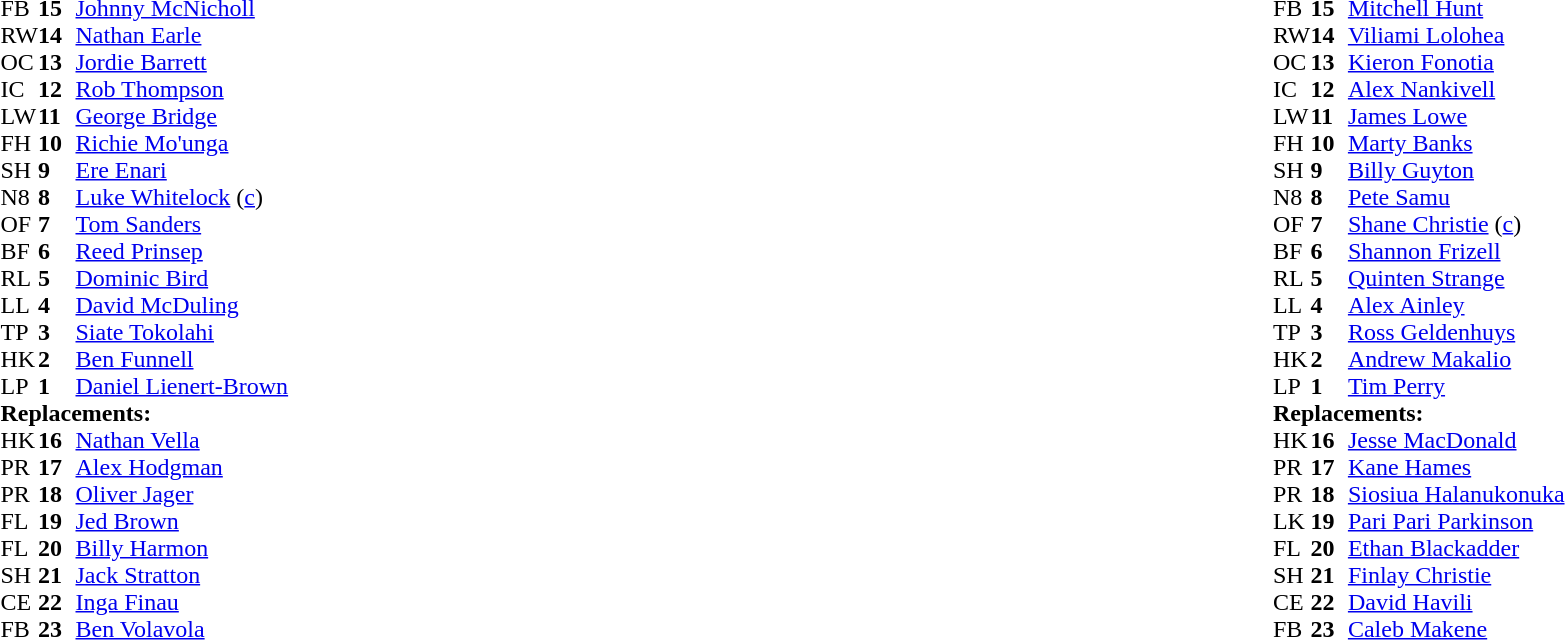<table style="width:100%">
<tr>
<td style="vertical-align:top;width:50%"><br><table cellspacing="0" cellpadding="0">
<tr>
<th width="25"></th>
<th width="25"></th>
</tr>
<tr>
<td>FB</td>
<td><strong>15</strong></td>
<td><a href='#'>Johnny McNicholl</a></td>
</tr>
<tr>
<td>RW</td>
<td><strong>14</strong></td>
<td><a href='#'>Nathan Earle</a></td>
<td></td>
<td></td>
</tr>
<tr>
<td>OC</td>
<td><strong>13</strong></td>
<td><a href='#'>Jordie Barrett</a></td>
</tr>
<tr>
<td>IC</td>
<td><strong>12</strong></td>
<td><a href='#'>Rob Thompson</a></td>
<td></td>
<td></td>
</tr>
<tr>
<td>LW</td>
<td><strong>11</strong></td>
<td><a href='#'>George Bridge</a></td>
</tr>
<tr>
<td>FH</td>
<td><strong>10</strong></td>
<td><a href='#'>Richie Mo'unga</a></td>
</tr>
<tr>
<td>SH</td>
<td><strong>9</strong></td>
<td><a href='#'>Ere Enari</a></td>
<td></td>
<td></td>
</tr>
<tr>
<td>N8</td>
<td><strong>8</strong></td>
<td><a href='#'>Luke Whitelock</a> (<a href='#'>c</a>)</td>
</tr>
<tr>
<td>OF</td>
<td><strong>7</strong></td>
<td><a href='#'>Tom Sanders</a></td>
<td></td>
<td></td>
</tr>
<tr>
<td>BF</td>
<td><strong>6</strong></td>
<td><a href='#'>Reed Prinsep</a></td>
<td></td>
<td></td>
<td></td>
</tr>
<tr>
<td>RL</td>
<td><strong>5</strong></td>
<td><a href='#'>Dominic Bird</a></td>
</tr>
<tr>
<td>LL</td>
<td><strong>4</strong></td>
<td><a href='#'>David McDuling</a></td>
</tr>
<tr>
<td>TP</td>
<td><strong>3</strong></td>
<td><a href='#'>Siate Tokolahi</a></td>
<td></td>
<td></td>
</tr>
<tr>
<td>HK</td>
<td><strong>2</strong></td>
<td><a href='#'>Ben Funnell</a></td>
<td></td>
<td></td>
<td></td>
</tr>
<tr>
<td>LP</td>
<td><strong>1</strong></td>
<td><a href='#'>Daniel Lienert-Brown</a></td>
<td></td>
<td></td>
</tr>
<tr>
<td colspan=3><strong>Replacements:</strong></td>
</tr>
<tr>
<td>HK</td>
<td><strong>16</strong></td>
<td><a href='#'>Nathan Vella</a></td>
<td></td>
<td></td>
<td></td>
</tr>
<tr>
<td>PR</td>
<td><strong>17</strong></td>
<td><a href='#'>Alex Hodgman</a></td>
<td></td>
<td></td>
</tr>
<tr>
<td>PR</td>
<td><strong>18</strong></td>
<td><a href='#'>Oliver Jager</a></td>
<td></td>
<td></td>
</tr>
<tr>
<td>FL</td>
<td><strong>19</strong></td>
<td><a href='#'>Jed Brown</a></td>
<td></td>
<td></td>
</tr>
<tr>
<td>FL</td>
<td><strong>20</strong></td>
<td><a href='#'>Billy Harmon</a></td>
<td></td>
<td></td>
<td></td>
</tr>
<tr>
<td>SH</td>
<td><strong>21</strong></td>
<td><a href='#'>Jack Stratton</a></td>
<td></td>
<td></td>
</tr>
<tr>
<td>CE</td>
<td><strong>22</strong></td>
<td><a href='#'>Inga Finau</a></td>
<td></td>
<td></td>
</tr>
<tr>
<td>FB</td>
<td><strong>23</strong></td>
<td><a href='#'>Ben Volavola</a></td>
<td></td>
<td></td>
</tr>
</table>
</td>
<td style="vertical-align:top"></td>
<td style="vertical-align:top;width:50%"><br><table cellspacing="0" cellpadding="0" style="margin:auto">
<tr>
<th width="25"></th>
<th width="25"></th>
</tr>
<tr>
<td>FB</td>
<td><strong>15</strong></td>
<td><a href='#'>Mitchell Hunt</a></td>
</tr>
<tr>
<td>RW</td>
<td><strong>14</strong></td>
<td><a href='#'>Viliami Lolohea</a></td>
</tr>
<tr>
<td>OC</td>
<td><strong>13</strong></td>
<td><a href='#'>Kieron Fonotia</a></td>
<td></td>
<td></td>
</tr>
<tr>
<td>IC</td>
<td><strong>12</strong></td>
<td><a href='#'>Alex Nankivell</a></td>
</tr>
<tr>
<td>LW</td>
<td><strong>11</strong></td>
<td><a href='#'>James Lowe</a></td>
</tr>
<tr>
<td>FH</td>
<td><strong>10</strong></td>
<td><a href='#'>Marty Banks</a></td>
<td></td>
<td></td>
</tr>
<tr>
<td>SH</td>
<td><strong>9</strong></td>
<td><a href='#'>Billy Guyton</a></td>
<td></td>
<td></td>
</tr>
<tr>
<td>N8</td>
<td><strong>8</strong></td>
<td><a href='#'>Pete Samu</a></td>
<td></td>
<td></td>
</tr>
<tr>
<td>OF</td>
<td><strong>7</strong></td>
<td><a href='#'>Shane Christie</a> (<a href='#'>c</a>)</td>
</tr>
<tr>
<td>BF</td>
<td><strong>6</strong></td>
<td><a href='#'>Shannon Frizell</a></td>
</tr>
<tr>
<td>RL</td>
<td><strong>5</strong></td>
<td><a href='#'>Quinten Strange</a></td>
<td></td>
<td></td>
</tr>
<tr>
<td>LL</td>
<td><strong>4</strong></td>
<td><a href='#'>Alex Ainley</a></td>
<td></td>
</tr>
<tr>
<td>TP</td>
<td><strong>3</strong></td>
<td><a href='#'>Ross Geldenhuys</a></td>
<td></td>
<td></td>
</tr>
<tr>
<td>HK</td>
<td><strong>2</strong></td>
<td><a href='#'>Andrew Makalio</a></td>
<td></td>
<td></td>
</tr>
<tr>
<td>LP</td>
<td><strong>1</strong></td>
<td><a href='#'>Tim Perry</a></td>
<td></td>
<td></td>
</tr>
<tr>
<td colspan=3><strong>Replacements:</strong></td>
</tr>
<tr>
<td>HK</td>
<td><strong>16</strong></td>
<td><a href='#'>Jesse MacDonald</a></td>
<td></td>
<td></td>
</tr>
<tr>
<td>PR</td>
<td><strong>17</strong></td>
<td><a href='#'>Kane Hames</a></td>
<td></td>
<td></td>
</tr>
<tr>
<td>PR</td>
<td><strong>18</strong></td>
<td><a href='#'>Siosiua Halanukonuka</a></td>
<td></td>
<td></td>
</tr>
<tr>
<td>LK</td>
<td><strong>19</strong></td>
<td><a href='#'>Pari Pari Parkinson</a></td>
<td></td>
<td></td>
</tr>
<tr>
<td>FL</td>
<td><strong>20</strong></td>
<td><a href='#'>Ethan Blackadder</a></td>
<td></td>
<td></td>
</tr>
<tr>
<td>SH</td>
<td><strong>21</strong></td>
<td><a href='#'>Finlay Christie</a></td>
<td></td>
<td></td>
</tr>
<tr>
<td>CE</td>
<td><strong>22</strong></td>
<td><a href='#'>David Havili</a></td>
<td></td>
<td></td>
</tr>
<tr>
<td>FB</td>
<td><strong>23</strong></td>
<td><a href='#'>Caleb Makene</a></td>
<td></td>
<td></td>
</tr>
</table>
</td>
</tr>
</table>
